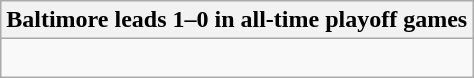<table class="wikitable collapsible collapsed">
<tr>
<th>Baltimore leads 1–0 in all-time playoff games</th>
</tr>
<tr>
<td><br></td>
</tr>
</table>
